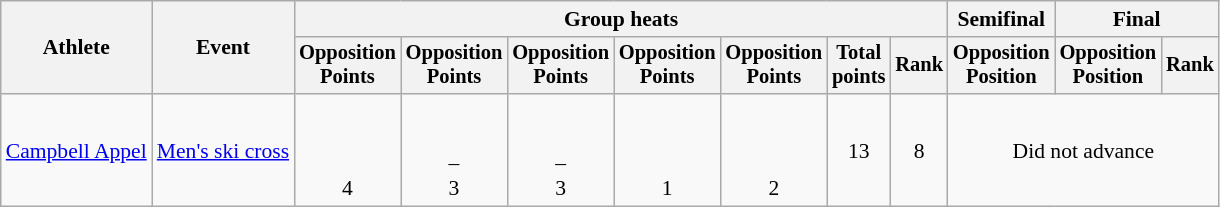<table class="wikitable" style="font-size:90%">
<tr>
<th rowspan="2">Athlete</th>
<th rowspan="2">Event</th>
<th colspan="7">Group heats</th>
<th>Semifinal</th>
<th colspan="2">Final</th>
</tr>
<tr style="font-size:95%">
<th>Opposition<br>Points</th>
<th>Opposition<br>Points</th>
<th>Opposition<br>Points</th>
<th>Opposition<br>Points</th>
<th>Opposition<br>Points</th>
<th>Total<br>points</th>
<th>Rank</th>
<th>Opposition<br>Position</th>
<th>Opposition<br>Position</th>
<th>Rank</th>
</tr>
<tr align=center>
<td align=left><a href='#'>Campbell Appel</a></td>
<td align=left><a href='#'>Men's ski cross</a></td>
<td><br><br><br>4</td>
<td><br><br>–<br>3</td>
<td><br><br>–<br>3</td>
<td><br><br><br>1</td>
<td><br><br><br>2</td>
<td>13</td>
<td>8</td>
<td colspan="3">Did not advance</td>
</tr>
</table>
